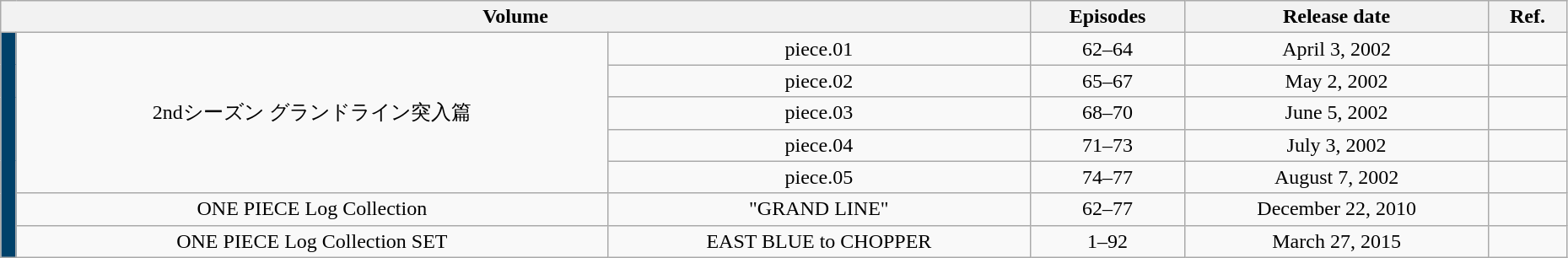<table class="wikitable" style="text-align: center; width: 98%;">
<tr>
<th colspan="3">Volume</th>
<th>Episodes</th>
<th>Release date</th>
<th width="5%">Ref.</th>
</tr>
<tr>
<td rowspan="184" width="1%" style="background: #00416A;"></td>
<td rowspan="5">2ndシーズン グランドライン突入篇</td>
<td>piece.01</td>
<td>62–64</td>
<td>April 3, 2002</td>
<td></td>
</tr>
<tr>
<td>piece.02</td>
<td>65–67</td>
<td>May 2, 2002</td>
<td></td>
</tr>
<tr>
<td>piece.03</td>
<td>68–70</td>
<td>June 5, 2002</td>
<td></td>
</tr>
<tr>
<td>piece.04</td>
<td>71–73</td>
<td>July 3, 2002</td>
<td></td>
</tr>
<tr>
<td>piece.05</td>
<td>74–77</td>
<td>August 7, 2002</td>
<td></td>
</tr>
<tr>
<td rowspan="1">ONE PIECE Log Collection</td>
<td>"GRAND LINE"</td>
<td>62–77</td>
<td>December 22, 2010</td>
<td></td>
</tr>
<tr>
<td>ONE PIECE Log Collection SET</td>
<td>EAST BLUE to CHOPPER</td>
<td>1–92</td>
<td>March 27, 2015</td>
<td></td>
</tr>
</table>
